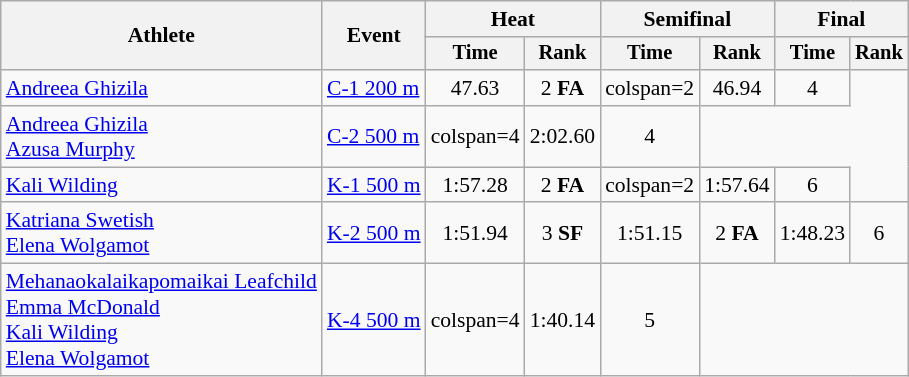<table class=wikitable style=font-size:90%;text-align:center>
<tr>
<th rowspan=2>Athlete</th>
<th rowspan=2>Event</th>
<th colspan=2>Heat</th>
<th colspan=2>Semifinal</th>
<th colspan=2>Final</th>
</tr>
<tr style=font-size:95%>
<th>Time</th>
<th>Rank</th>
<th>Time</th>
<th>Rank</th>
<th>Time</th>
<th>Rank</th>
</tr>
<tr>
<td align=left><a href='#'>Andreea Ghizila</a></td>
<td align=left><a href='#'>C-1 200 m</a></td>
<td>47.63</td>
<td>2 <strong>FA</strong></td>
<td>colspan=2 </td>
<td>46.94</td>
<td>4</td>
</tr>
<tr>
<td align=left><a href='#'>Andreea Ghizila</a><br><a href='#'>Azusa Murphy</a></td>
<td align=left><a href='#'>C-2 500 m</a></td>
<td>colspan=4 </td>
<td>2:02.60</td>
<td>4</td>
</tr>
<tr>
<td align=left><a href='#'>Kali Wilding</a></td>
<td align=left><a href='#'>K-1 500 m</a></td>
<td>1:57.28</td>
<td>2 <strong>FA</strong></td>
<td>colspan=2 </td>
<td>1:57.64</td>
<td>6</td>
</tr>
<tr>
<td align=left><a href='#'>Katriana Swetish</a><br><a href='#'>Elena Wolgamot</a></td>
<td align=left><a href='#'>K-2 500 m</a></td>
<td>1:51.94</td>
<td>3 <strong>SF</strong></td>
<td>1:51.15</td>
<td>2 <strong>FA</strong></td>
<td>1:48.23</td>
<td>6</td>
</tr>
<tr>
<td align=left><a href='#'>Mehanaokalaikapomaikai Leafchild</a><br><a href='#'>Emma McDonald</a><br><a href='#'>Kali Wilding</a><br><a href='#'>Elena Wolgamot</a></td>
<td align=left><a href='#'>K-4 500 m</a></td>
<td>colspan=4 </td>
<td>1:40.14</td>
<td>5</td>
</tr>
</table>
